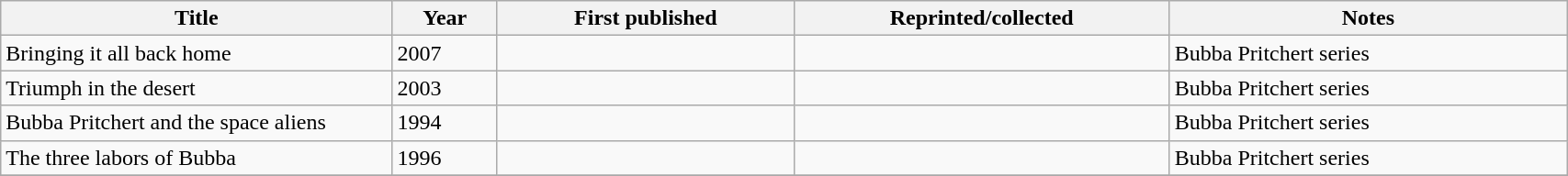<table class='wikitable sortable' width='90%'>
<tr>
<th width=25%>Title</th>
<th>Year</th>
<th>First published</th>
<th>Reprinted/collected</th>
<th>Notes</th>
</tr>
<tr>
<td>Bringing it all back home</td>
<td>2007</td>
<td></td>
<td></td>
<td>Bubba Pritchert series</td>
</tr>
<tr>
<td>Triumph in the desert</td>
<td>2003</td>
<td></td>
<td></td>
<td>Bubba Pritchert series</td>
</tr>
<tr>
<td>Bubba Pritchert and the space aliens</td>
<td>1994</td>
<td></td>
<td></td>
<td>Bubba Pritchert series</td>
</tr>
<tr>
<td>The three labors of Bubba</td>
<td>1996</td>
<td></td>
<td></td>
<td>Bubba Pritchert series</td>
</tr>
<tr>
</tr>
</table>
